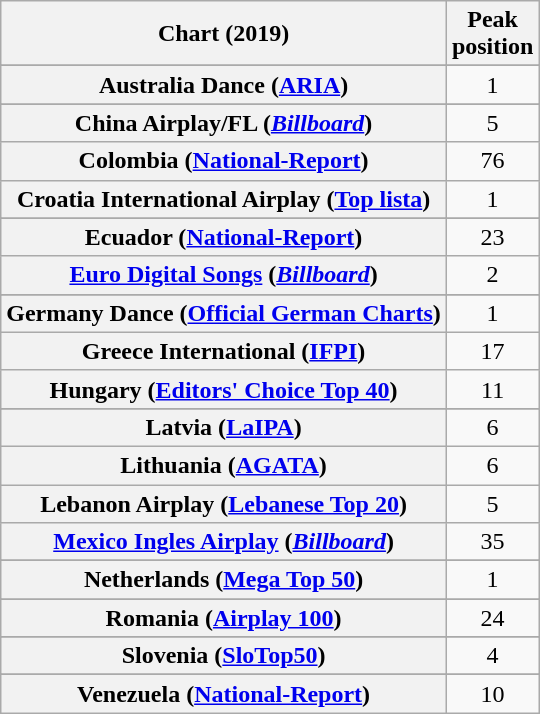<table class="wikitable sortable plainrowheaders" style="text-align:center">
<tr>
<th scope="col">Chart (2019)</th>
<th scope="col">Peak<br>position</th>
</tr>
<tr>
</tr>
<tr>
<th scope="row">Australia Dance (<a href='#'>ARIA</a>)</th>
<td>1</td>
</tr>
<tr>
</tr>
<tr>
</tr>
<tr>
</tr>
<tr>
</tr>
<tr>
</tr>
<tr>
</tr>
<tr>
</tr>
<tr>
<th scope="row">China Airplay/FL (<em><a href='#'>Billboard</a></em>)</th>
<td>5</td>
</tr>
<tr>
<th scope="row">Colombia (<a href='#'>National-Report</a>)</th>
<td>76</td>
</tr>
<tr>
<th scope="row">Croatia International Airplay (<a href='#'>Top lista</a>)</th>
<td>1</td>
</tr>
<tr>
</tr>
<tr>
</tr>
<tr>
</tr>
<tr>
<th scope="row">Ecuador (<a href='#'>National-Report</a>)</th>
<td>23</td>
</tr>
<tr>
<th scope="row"><a href='#'>Euro Digital Songs</a> (<em><a href='#'>Billboard</a></em>)</th>
<td>2</td>
</tr>
<tr>
</tr>
<tr>
</tr>
<tr>
</tr>
<tr>
<th scope="row">Germany Dance (<a href='#'>Official German Charts</a>)</th>
<td>1</td>
</tr>
<tr>
<th scope="row">Greece International (<a href='#'>IFPI</a>)</th>
<td>17</td>
</tr>
<tr>
<th scope="row">Hungary (<a href='#'>Editors' Choice Top 40</a>)</th>
<td>11</td>
</tr>
<tr>
</tr>
<tr>
</tr>
<tr>
</tr>
<tr>
</tr>
<tr>
</tr>
<tr>
<th scope="row">Latvia (<a href='#'>LaIPA</a>)</th>
<td>6</td>
</tr>
<tr>
<th scope="row">Lithuania (<a href='#'>AGATA</a>)</th>
<td>6</td>
</tr>
<tr>
<th scope="row">Lebanon Airplay (<a href='#'>Lebanese Top 20</a>)</th>
<td>5</td>
</tr>
<tr>
<th scope="row"><a href='#'>Mexico Ingles Airplay</a> (<em><a href='#'>Billboard</a></em>)</th>
<td>35</td>
</tr>
<tr>
</tr>
<tr>
<th scope="row">Netherlands (<a href='#'>Mega Top 50</a>)</th>
<td>1</td>
</tr>
<tr>
</tr>
<tr>
</tr>
<tr>
</tr>
<tr>
</tr>
<tr>
</tr>
<tr>
<th scope="row">Romania (<a href='#'>Airplay 100</a>)</th>
<td>24</td>
</tr>
<tr>
</tr>
<tr>
</tr>
<tr>
</tr>
<tr>
<th scope="row">Slovenia (<a href='#'>SloTop50</a>)</th>
<td>4</td>
</tr>
<tr>
</tr>
<tr>
</tr>
<tr>
</tr>
<tr>
</tr>
<tr>
</tr>
<tr>
</tr>
<tr>
</tr>
<tr>
</tr>
<tr>
<th scope="row">Venezuela (<a href='#'>National-Report</a>)</th>
<td>10</td>
</tr>
</table>
